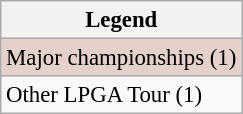<table class="wikitable" style="font-size:95%;">
<tr>
<th>Legend</th>
</tr>
<tr style="background:#e5d1cb;">
<td>Major championships (1)</td>
</tr>
<tr>
<td>Other LPGA Tour (1)</td>
</tr>
</table>
